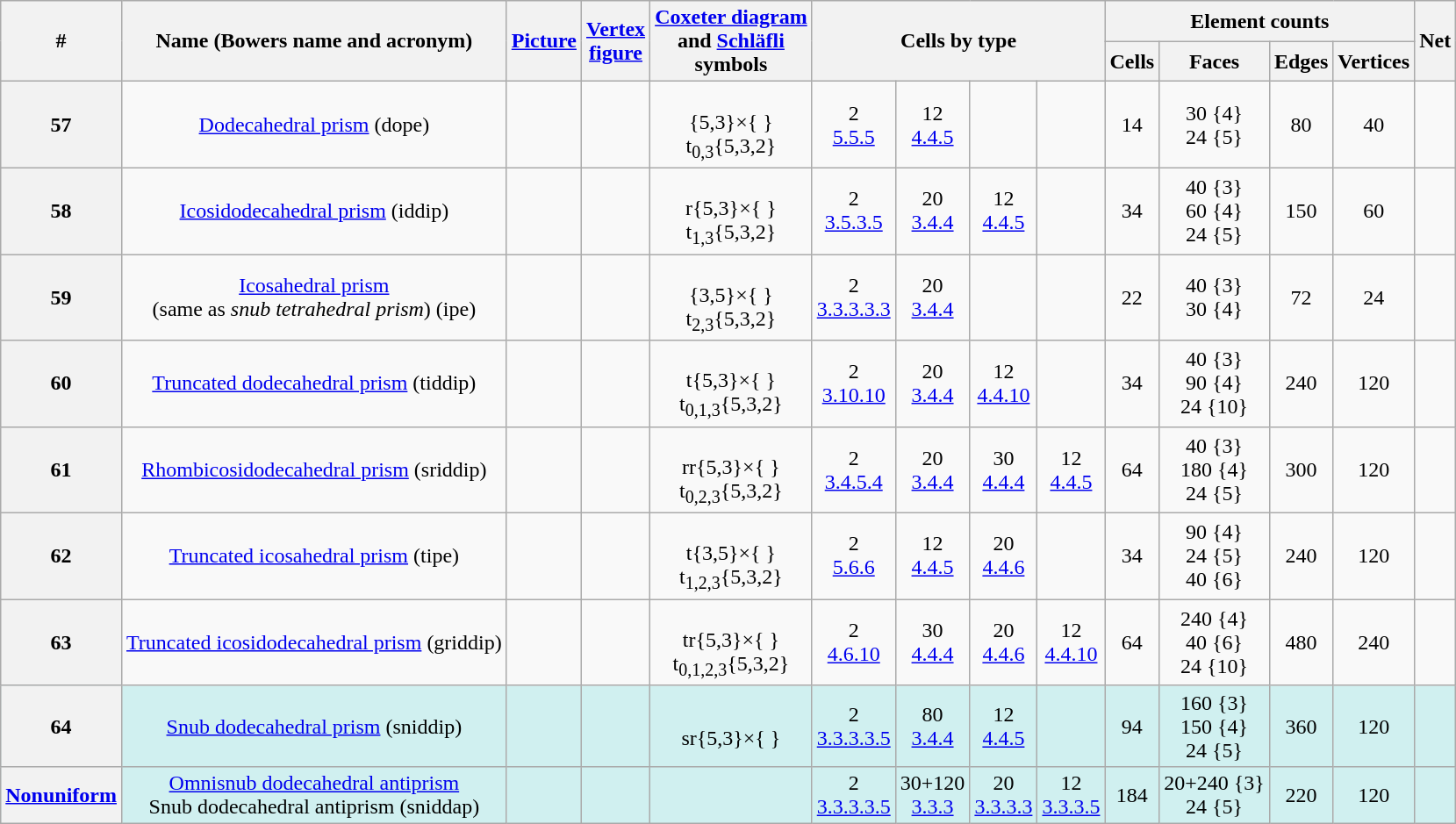<table class="wikitable">
<tr>
<th rowspan=2>#</th>
<th rowspan=2>Name (Bowers name and acronym)</th>
<th rowspan=2><a href='#'>Picture</a></th>
<th rowspan=2><a href='#'>Vertex<br>figure</a></th>
<th rowspan=2><a href='#'>Coxeter diagram</a><br>and <a href='#'>Schläfli</a><br>symbols</th>
<th rowspan=2 colspan=4>Cells by type</th>
<th colspan=4>Element counts</th>
<th rowspan=2>Net</th>
</tr>
<tr>
<th>Cells</th>
<th>Faces</th>
<th>Edges</th>
<th>Vertices</th>
</tr>
<tr align=center>
<th>57</th>
<td><a href='#'>Dodecahedral prism</a> (dope)</td>
<td></td>
<td></td>
<td align=center><br>{5,3}×{ }<br>t<sub>0,3</sub>{5,3,2}</td>
<td>2 <br><a href='#'>5.5.5</a></td>
<td>12 <br><a href='#'>4.4.5</a></td>
<td></td>
<td></td>
<td>14</td>
<td>30 {4}<br>24 {5}</td>
<td>80</td>
<td>40</td>
<td></td>
</tr>
<tr align=center>
<th>58</th>
<td><a href='#'>Icosidodecahedral prism</a> (iddip)</td>
<td></td>
<td></td>
<td align=center><br>r{5,3}×{ }<br>t<sub>1,3</sub>{5,3,2}</td>
<td>2 <br><a href='#'>3.5.3.5</a></td>
<td>20 <br><a href='#'>3.4.4</a></td>
<td>12 <br><a href='#'>4.4.5</a></td>
<td></td>
<td>34</td>
<td>40 {3}<br>60 {4}<br>24 {5}</td>
<td>150</td>
<td>60</td>
<td></td>
</tr>
<tr align=center>
<th>59</th>
<td align=center><a href='#'>Icosahedral prism</a><br>(same as <em>snub tetrahedral prism</em>) (ipe)</td>
<td></td>
<td></td>
<td align=center><br>{3,5}×{ }<br>t<sub>2,3</sub>{5,3,2}</td>
<td>2 <br><a href='#'>3.3.3.3.3</a></td>
<td>20 <br><a href='#'>3.4.4</a></td>
<td></td>
<td></td>
<td>22</td>
<td>40 {3}<br>30 {4}</td>
<td>72</td>
<td>24</td>
<td></td>
</tr>
<tr align=center>
<th>60</th>
<td><a href='#'>Truncated dodecahedral prism</a> (tiddip)</td>
<td></td>
<td></td>
<td align=center><br>t{5,3}×{ }<br>t<sub>0,1,3</sub>{5,3,2}</td>
<td>2 <br><a href='#'>3.10.10</a></td>
<td>20 <br><a href='#'>3.4.4</a></td>
<td>12 <br><a href='#'>4.4.10</a></td>
<td></td>
<td>34</td>
<td>40 {3}<br>90 {4}<br>24 {10}</td>
<td>240</td>
<td>120</td>
<td></td>
</tr>
<tr align=center>
<th>61</th>
<td><a href='#'>Rhombicosidodecahedral prism</a> (sriddip)</td>
<td></td>
<td></td>
<td align=center><br>rr{5,3}×{ }<br>t<sub>0,2,3</sub>{5,3,2}</td>
<td>2 <br><a href='#'>3.4.5.4</a></td>
<td>20 <br><a href='#'>3.4.4</a></td>
<td>30 <br><a href='#'>4.4.4</a></td>
<td>12 <br><a href='#'>4.4.5</a></td>
<td>64</td>
<td>40 {3}<br>180 {4}<br>24 {5}</td>
<td>300</td>
<td>120</td>
<td></td>
</tr>
<tr align=center>
<th>62</th>
<td><a href='#'>Truncated icosahedral prism</a> (tipe)</td>
<td></td>
<td></td>
<td align=center><br>t{3,5}×{ }<br>t<sub>1,2,3</sub>{5,3,2}</td>
<td>2 <br><a href='#'>5.6.6</a></td>
<td>12 <br><a href='#'>4.4.5</a></td>
<td>20 <br><a href='#'>4.4.6</a></td>
<td></td>
<td>34</td>
<td>90 {4}<br>24 {5}<br>40 {6}</td>
<td>240</td>
<td>120</td>
<td></td>
</tr>
<tr align=center>
<th>63</th>
<td><a href='#'>Truncated icosidodecahedral prism</a> (griddip)</td>
<td></td>
<td></td>
<td align=center><br>tr{5,3}×{ }<br>t<sub>0,1,2,3</sub>{5,3,2}</td>
<td>2 <br><a href='#'>4.6.10</a></td>
<td>30 <br><a href='#'>4.4.4</a></td>
<td>20 <br><a href='#'>4.4.6</a></td>
<td>12 <br><a href='#'>4.4.10</a></td>
<td>64</td>
<td>240 {4}<br>40 {6}<br>24 {10}</td>
<td>480</td>
<td>240</td>
<td></td>
</tr>
<tr align=center BGCOLOR="#d0f0f0">
<th>64</th>
<td><a href='#'>Snub dodecahedral prism</a> (sniddip)</td>
<td></td>
<td></td>
<td align=center><br>sr{5,3}×{ }</td>
<td>2 <br><a href='#'>3.3.3.3.5</a></td>
<td>80 <br><a href='#'>3.4.4</a></td>
<td>12 <br><a href='#'>4.4.5</a></td>
<td></td>
<td>94</td>
<td>160 {3}<br>150 {4}<br>24 {5}</td>
<td>360</td>
<td>120</td>
<td></td>
</tr>
<tr align=center BGCOLOR="#d0f0f0">
<th><a href='#'>Nonuniform</a></th>
<td><a href='#'>Omnisnub dodecahedral antiprism</a><br>Snub dodecahedral antiprism (sniddap)</td>
<td></td>
<td></td>
<td align=center><br></td>
<td>2 <br><a href='#'>3.3.3.3.5</a></td>
<td>30+120 <br><a href='#'>3.3.3</a></td>
<td>20 <br><a href='#'>3.3.3.3</a></td>
<td>12 <br><a href='#'>3.3.3.5</a></td>
<td>184</td>
<td>20+240 {3}<br>24 {5}</td>
<td>220</td>
<td>120</td>
<td></td>
</tr>
</table>
